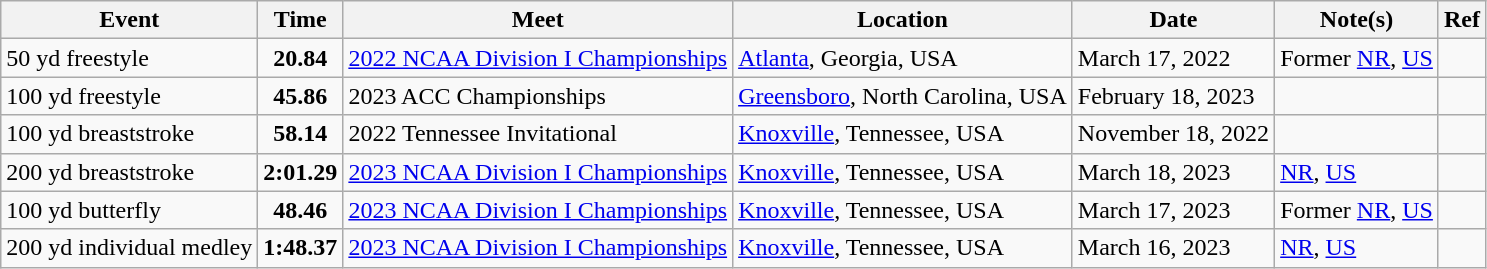<table class="wikitable">
<tr>
<th>Event</th>
<th>Time</th>
<th>Meet</th>
<th>Location</th>
<th>Date</th>
<th>Note(s)</th>
<th>Ref</th>
</tr>
<tr>
<td>50 yd freestyle</td>
<td style="text-align:center;"><strong>20.84</strong></td>
<td><a href='#'>2022 NCAA Division I Championships</a></td>
<td><a href='#'>Atlanta</a>, Georgia, USA</td>
<td>March 17, 2022</td>
<td>Former <a href='#'>NR</a>, <a href='#'>US</a></td>
<td></td>
</tr>
<tr>
<td>100 yd freestyle</td>
<td style="text-align:center;"><strong>45.86</strong></td>
<td>2023 ACC Championships</td>
<td><a href='#'>Greensboro</a>, North Carolina, USA</td>
<td>February 18, 2023</td>
<td></td>
<td></td>
</tr>
<tr>
<td>100 yd breaststroke</td>
<td style="text-align:center;"><strong>58.14</strong></td>
<td>2022 Tennessee Invitational</td>
<td><a href='#'>Knoxville</a>, Tennessee, USA</td>
<td>November 18, 2022</td>
<td></td>
<td></td>
</tr>
<tr>
<td>200 yd breaststroke</td>
<td style="text-align:center;"><strong>2:01.29</strong></td>
<td><a href='#'>2023 NCAA Division I Championships</a></td>
<td><a href='#'>Knoxville</a>, Tennessee, USA</td>
<td>March 18, 2023</td>
<td><a href='#'>NR</a>, <a href='#'>US</a></td>
<td></td>
</tr>
<tr>
<td>100 yd butterfly</td>
<td style="text-align:center;"><strong>48.46</strong></td>
<td><a href='#'>2023 NCAA Division I Championships</a></td>
<td><a href='#'>Knoxville</a>, Tennessee, USA</td>
<td>March 17, 2023</td>
<td>Former <a href='#'>NR</a>, <a href='#'>US</a></td>
<td></td>
</tr>
<tr>
<td>200 yd individual medley</td>
<td style="text-align:center;"><strong>1:48.37</strong></td>
<td><a href='#'>2023 NCAA Division I Championships</a></td>
<td><a href='#'>Knoxville</a>, Tennessee, USA</td>
<td>March 16, 2023</td>
<td><a href='#'>NR</a>, <a href='#'>US</a></td>
<td></td>
</tr>
</table>
